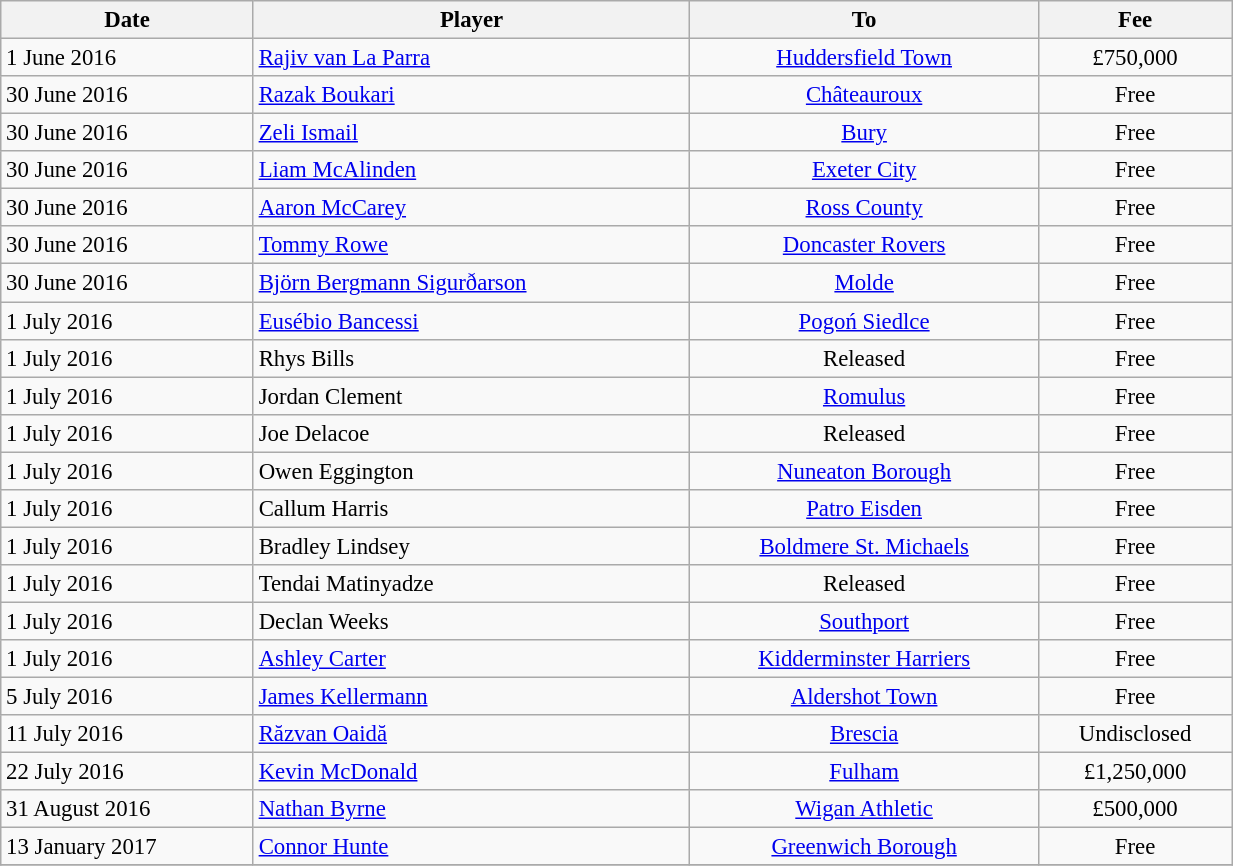<table class="wikitable" style="text-align:center; font-size:95%;width:65%; text-align:left">
<tr>
<th><strong>Date</strong></th>
<th><strong>Player</strong></th>
<th><strong>To</strong></th>
<th><strong>Fee</strong></th>
</tr>
<tr --->
<td>1 June 2016</td>
<td> <a href='#'>Rajiv van La Parra</a></td>
<td style="text-align:center;"> <a href='#'>Huddersfield Town</a></td>
<td style="text-align:center;">£750,000</td>
</tr>
<tr --->
<td>30 June 2016</td>
<td> <a href='#'>Razak Boukari</a></td>
<td style="text-align:center;"> <a href='#'>Châteauroux</a> </td>
<td style="text-align:center;">Free</td>
</tr>
<tr --->
<td>30 June 2016</td>
<td> <a href='#'>Zeli Ismail</a></td>
<td style="text-align:center;"> <a href='#'>Bury</a> </td>
<td style="text-align:center;">Free</td>
</tr>
<tr --->
<td>30 June 2016</td>
<td> <a href='#'>Liam McAlinden</a></td>
<td style="text-align:center;"> <a href='#'>Exeter City</a> </td>
<td style="text-align:center;">Free</td>
</tr>
<tr --->
<td>30 June 2016</td>
<td> <a href='#'>Aaron McCarey</a></td>
<td style="text-align:center;"> <a href='#'>Ross County</a> </td>
<td style="text-align:center;">Free</td>
</tr>
<tr --->
<td>30 June 2016</td>
<td> <a href='#'>Tommy Rowe</a></td>
<td style="text-align:center;"> <a href='#'>Doncaster Rovers</a> </td>
<td style="text-align:center;">Free</td>
</tr>
<tr --->
<td>30 June 2016</td>
<td> <a href='#'>Björn Bergmann Sigurðarson</a></td>
<td style="text-align:center;"> <a href='#'>Molde</a> </td>
<td style="text-align:center;">Free</td>
</tr>
<tr --->
<td>1 July 2016</td>
<td> <a href='#'>Eusébio Bancessi</a></td>
<td style="text-align:center;"> <a href='#'>Pogoń Siedlce</a> </td>
<td style="text-align:center;">Free</td>
</tr>
<tr --->
<td>1 July 2016</td>
<td> Rhys Bills</td>
<td style="text-align:center;">Released</td>
<td style="text-align:center;">Free</td>
</tr>
<tr --->
<td>1 July 2016</td>
<td> Jordan Clement</td>
<td style="text-align:center;"> <a href='#'>Romulus</a> </td>
<td style="text-align:center;">Free</td>
</tr>
<tr --->
<td>1 July 2016</td>
<td> Joe Delacoe</td>
<td style="text-align:center;">Released</td>
<td style="text-align:center;">Free</td>
</tr>
<tr --->
<td>1 July 2016</td>
<td> Owen Eggington</td>
<td style="text-align:center;"> <a href='#'>Nuneaton Borough</a> </td>
<td style="text-align:center;">Free</td>
</tr>
<tr --->
<td>1 July 2016</td>
<td> Callum Harris</td>
<td style="text-align:center;"> <a href='#'>Patro Eisden</a> </td>
<td style="text-align:center;">Free</td>
</tr>
<tr --->
<td>1 July 2016</td>
<td> Bradley Lindsey</td>
<td style="text-align:center;"> <a href='#'>Boldmere St. Michaels</a> </td>
<td style="text-align:center;">Free</td>
</tr>
<tr --->
<td>1 July 2016</td>
<td> Tendai Matinyadze</td>
<td style="text-align:center;">Released</td>
<td style="text-align:center;">Free</td>
</tr>
<tr --->
<td>1 July 2016</td>
<td> Declan Weeks</td>
<td style="text-align:center;"> <a href='#'>Southport</a> </td>
<td style="text-align:center;">Free</td>
</tr>
<tr --->
<td>1 July 2016</td>
<td> <a href='#'>Ashley Carter</a></td>
<td style="text-align:center;"> <a href='#'>Kidderminster Harriers</a></td>
<td style="text-align:center;">Free</td>
</tr>
<tr --->
<td>5 July 2016</td>
<td> <a href='#'>James Kellermann</a></td>
<td style="text-align:center;"> <a href='#'>Aldershot Town</a></td>
<td style="text-align:center;">Free</td>
</tr>
<tr --->
<td>11 July 2016</td>
<td> <a href='#'>Răzvan Oaidă</a></td>
<td style="text-align:center;"> <a href='#'>Brescia</a></td>
<td style="text-align:center;">Undisclosed</td>
</tr>
<tr --->
<td>22 July 2016</td>
<td> <a href='#'>Kevin McDonald</a></td>
<td style="text-align:center;"> <a href='#'>Fulham</a></td>
<td style="text-align:center;">£1,250,000</td>
</tr>
<tr --->
<td>31 August 2016</td>
<td> <a href='#'>Nathan Byrne</a></td>
<td style="text-align:center;"> <a href='#'>Wigan Athletic</a></td>
<td style="text-align:center;">£500,000</td>
</tr>
<tr --->
<td>13 January 2017</td>
<td> <a href='#'>Connor Hunte</a></td>
<td style="text-align:center;"> <a href='#'>Greenwich Borough</a> </td>
<td style="text-align:center;">Free</td>
</tr>
<tr --->
</tr>
</table>
